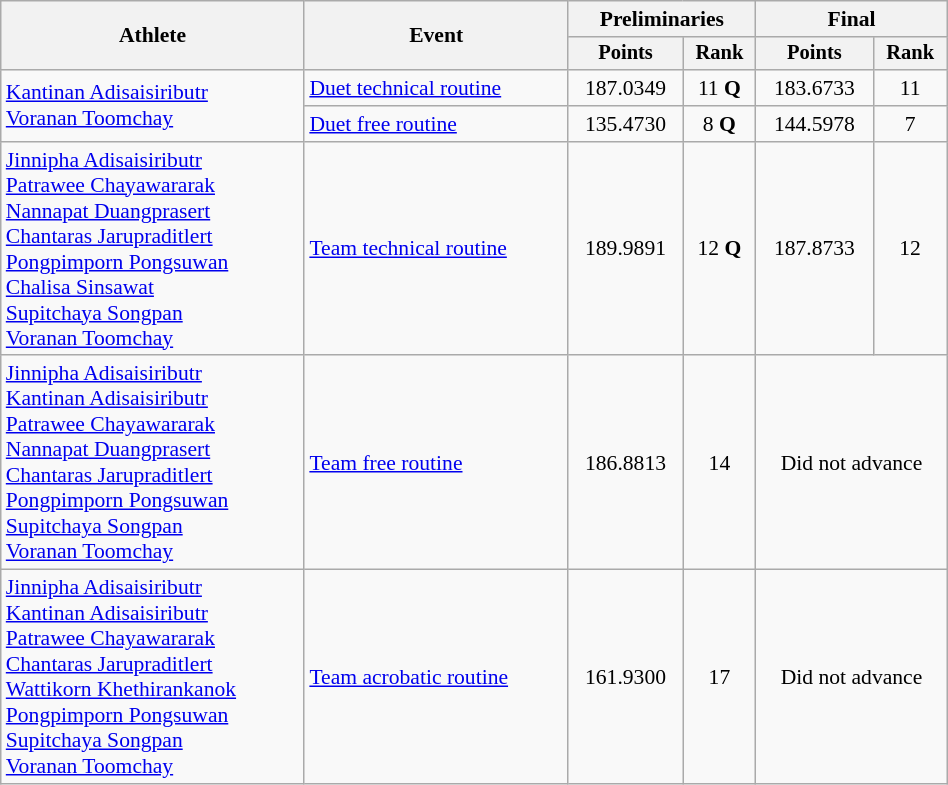<table class="wikitable" style="text-align:center; font-size:90%; width:50%;">
<tr>
<th rowspan="2">Athlete</th>
<th rowspan="2">Event</th>
<th colspan="2">Preliminaries</th>
<th colspan="2">Final</th>
</tr>
<tr style="font-size:95%">
<th>Points</th>
<th>Rank</th>
<th>Points</th>
<th>Rank</th>
</tr>
<tr>
<td align=left rowspan=2><a href='#'>Kantinan Adisaisiributr</a><br><a href='#'>Voranan Toomchay</a></td>
<td align=left><a href='#'>Duet technical routine</a></td>
<td>187.0349</td>
<td>11 <strong>Q</strong></td>
<td>183.6733</td>
<td>11</td>
</tr>
<tr>
<td align=left><a href='#'>Duet free routine</a></td>
<td>135.4730</td>
<td>8 <strong>Q</strong></td>
<td>144.5978</td>
<td>7</td>
</tr>
<tr>
<td align=left><a href='#'>Jinnipha Adisaisiributr</a><br><a href='#'>Patrawee Chayawararak</a><br><a href='#'>Nannapat Duangprasert</a><br><a href='#'>Chantaras Jarupraditlert</a><br><a href='#'>Pongpimporn Pongsuwan</a><br><a href='#'>Chalisa Sinsawat</a><br><a href='#'>Supitchaya Songpan</a><br><a href='#'>Voranan Toomchay</a></td>
<td align=left><a href='#'>Team technical routine</a></td>
<td>189.9891</td>
<td>12 <strong>Q</strong></td>
<td>187.8733</td>
<td>12</td>
</tr>
<tr>
<td align=left><a href='#'>Jinnipha Adisaisiributr</a><br><a href='#'>Kantinan Adisaisiributr</a><br><a href='#'>Patrawee Chayawararak</a><br><a href='#'>Nannapat Duangprasert</a><br><a href='#'>Chantaras Jarupraditlert</a><br><a href='#'>Pongpimporn Pongsuwan</a><br><a href='#'>Supitchaya Songpan</a><br><a href='#'>Voranan Toomchay</a></td>
<td align=left><a href='#'>Team free routine</a></td>
<td>186.8813</td>
<td>14</td>
<td colspan=2>Did not advance</td>
</tr>
<tr>
<td align=left><a href='#'>Jinnipha Adisaisiributr</a><br><a href='#'>Kantinan Adisaisiributr</a><br><a href='#'>Patrawee Chayawararak</a><br><a href='#'>Chantaras Jarupraditlert</a><br><a href='#'>Wattikorn Khethirankanok</a><br><a href='#'>Pongpimporn Pongsuwan</a><br><a href='#'>Supitchaya Songpan</a><br><a href='#'>Voranan Toomchay</a></td>
<td align=left><a href='#'>Team acrobatic routine</a></td>
<td>161.9300</td>
<td>17</td>
<td colspan=2>Did not advance</td>
</tr>
</table>
